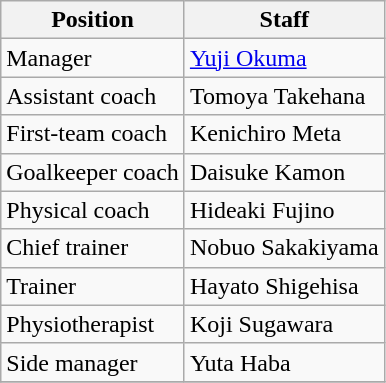<table class="wikitable">
<tr>
<th>Position</th>
<th>Staff</th>
</tr>
<tr>
<td>Manager</td>
<td> <a href='#'>Yuji Okuma</a></td>
</tr>
<tr>
<td>Assistant coach</td>
<td> Tomoya Takehana</td>
</tr>
<tr>
<td>First-team coach</td>
<td> Kenichiro Meta</td>
</tr>
<tr>
<td>Goalkeeper coach</td>
<td> Daisuke Kamon</td>
</tr>
<tr>
<td>Physical coach</td>
<td> Hideaki Fujino</td>
</tr>
<tr>
<td>Chief trainer</td>
<td> Nobuo Sakakiyama</td>
</tr>
<tr>
<td>Trainer</td>
<td> Hayato Shigehisa</td>
</tr>
<tr>
<td>Physiotherapist</td>
<td> Koji Sugawara</td>
</tr>
<tr>
<td>Side manager</td>
<td> Yuta Haba</td>
</tr>
<tr>
</tr>
</table>
